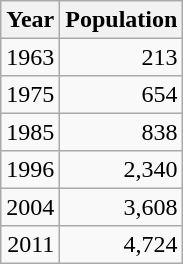<table class="wikitable" style="line-height:1.1em;">
<tr>
<th>Year</th>
<th>Population</th>
</tr>
<tr align="right">
<td>1963</td>
<td>213</td>
</tr>
<tr align="right">
<td>1975</td>
<td>654</td>
</tr>
<tr align="right">
<td>1985</td>
<td>838</td>
</tr>
<tr align="right">
<td>1996</td>
<td>2,340</td>
</tr>
<tr align="right">
<td>2004</td>
<td>3,608</td>
</tr>
<tr align="right">
<td>2011</td>
<td>4,724</td>
</tr>
</table>
